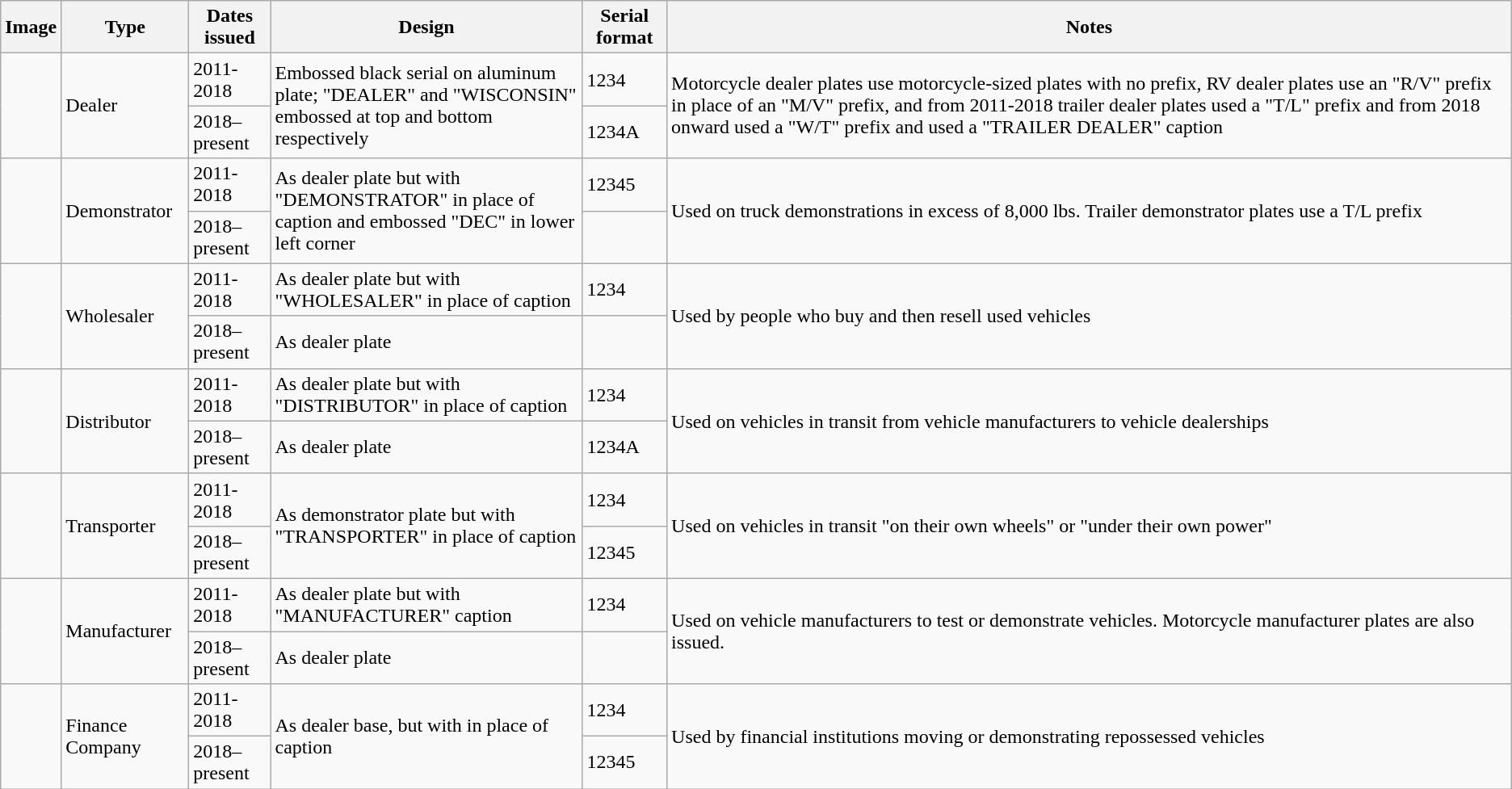<table class="wikitable">
<tr>
<th>Image</th>
<th>Type</th>
<th>Dates issued</th>
<th style="width:250px;">Design</th>
<th>Serial format</th>
<th>Notes</th>
</tr>
<tr>
<td rowspan="2"></td>
<td rowspan="2">Dealer</td>
<td>2011-2018</td>
<td rowspan="2">Embossed black serial on aluminum plate; "DEALER" and "WISCONSIN" embossed at top and bottom respectively</td>
<td> 1234</td>
<td rowspan="2">Motorcycle dealer plates use motorcycle-sized plates with no prefix, RV dealer plates use an "R/V" prefix in place of an "M/V" prefix, and from 2011-2018 trailer dealer plates used a "T/L" prefix and from 2018 onward used a "W/T" prefix and used a "TRAILER DEALER" caption</td>
</tr>
<tr>
<td>2018–present</td>
<td> 1234A</td>
</tr>
<tr>
<td rowspan="2"></td>
<td rowspan="2">Demonstrator</td>
<td>2011-2018</td>
<td rowspan="2">As dealer plate but with "DEMONSTRATOR" in place of caption and embossed "DEC" in lower left corner</td>
<td> 12345</td>
<td rowspan="2">Used on truck demonstrations in excess of 8,000 lbs. Trailer demonstrator plates use a T/L prefix</td>
</tr>
<tr>
<td>2018–present</td>
<td></td>
</tr>
<tr>
<td rowspan="2"></td>
<td rowspan="2">Wholesaler</td>
<td>2011-2018</td>
<td>As dealer plate but with "WHOLESALER" in place of caption</td>
<td> 1234</td>
<td rowspan="2">Used by people who buy and then resell used vehicles </td>
</tr>
<tr>
<td>2018–present</td>
<td>As dealer plate</td>
<td></td>
</tr>
<tr>
<td rowspan="2"></td>
<td rowspan="2">Distributor</td>
<td>2011-2018</td>
<td>As dealer plate but with "DISTRIBUTOR" in place of caption</td>
<td> 1234</td>
<td rowspan="2">Used on vehicles in transit from vehicle manufacturers to vehicle dealerships</td>
</tr>
<tr>
<td>2018–present</td>
<td>As dealer plate</td>
<td> 1234A</td>
</tr>
<tr>
<td rowspan="2"></td>
<td rowspan="2">Transporter</td>
<td>2011-2018</td>
<td rowspan="2">As demonstrator plate but with "TRANSPORTER" in place of caption</td>
<td> 1234</td>
<td rowspan="2">Used on vehicles in transit "on their own wheels" or "under their own power"</td>
</tr>
<tr>
<td>2018–present</td>
<td> 12345</td>
</tr>
<tr>
<td rowspan="2"></td>
<td rowspan="2">Manufacturer</td>
<td>2011-2018</td>
<td>As dealer plate but with "MANUFACTURER" caption</td>
<td> 1234</td>
<td rowspan="2">Used on vehicle manufacturers to test or demonstrate vehicles. Motorcycle manufacturer plates are also issued.</td>
</tr>
<tr>
<td>2018–present</td>
<td>As dealer plate</td>
<td></td>
</tr>
<tr>
<td rowspan="2"></td>
<td rowspan="2">Finance Company</td>
<td>2011-2018</td>
<td rowspan="2">As dealer base, but with  in place of caption</td>
<td> 1234</td>
<td rowspan="2">Used by financial institutions moving or demonstrating repossessed vehicles</td>
</tr>
<tr>
<td>2018–present</td>
<td> 12345</td>
</tr>
</table>
